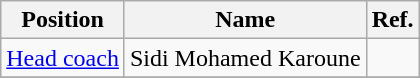<table class="wikitable">
<tr>
<th>Position</th>
<th>Name</th>
<th>Ref.</th>
</tr>
<tr>
<td><a href='#'>Head coach</a></td>
<td> Sidi Mohamed Karoune</td>
<td></td>
</tr>
<tr>
</tr>
</table>
